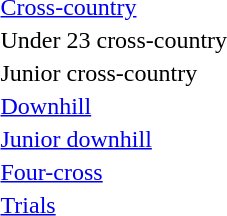<table>
<tr>
<td><a href='#'>Cross-country</a><br></td>
<td></td>
<td></td>
<td></td>
</tr>
<tr>
<td>Under 23 cross-country<br></td>
<td></td>
<td></td>
<td></td>
</tr>
<tr>
<td>Junior cross-country<br></td>
<td></td>
<td></td>
<td></td>
</tr>
<tr>
<td><a href='#'>Downhill</a><br></td>
<td></td>
<td></td>
<td></td>
</tr>
<tr>
<td><a href='#'>Junior downhill</a><br></td>
<td></td>
<td></td>
<td></td>
</tr>
<tr>
<td><a href='#'>Four-cross</a></td>
<td></td>
<td></td>
<td></td>
</tr>
<tr>
<td><a href='#'>Trials</a></td>
<td></td>
<td></td>
<td></td>
</tr>
</table>
